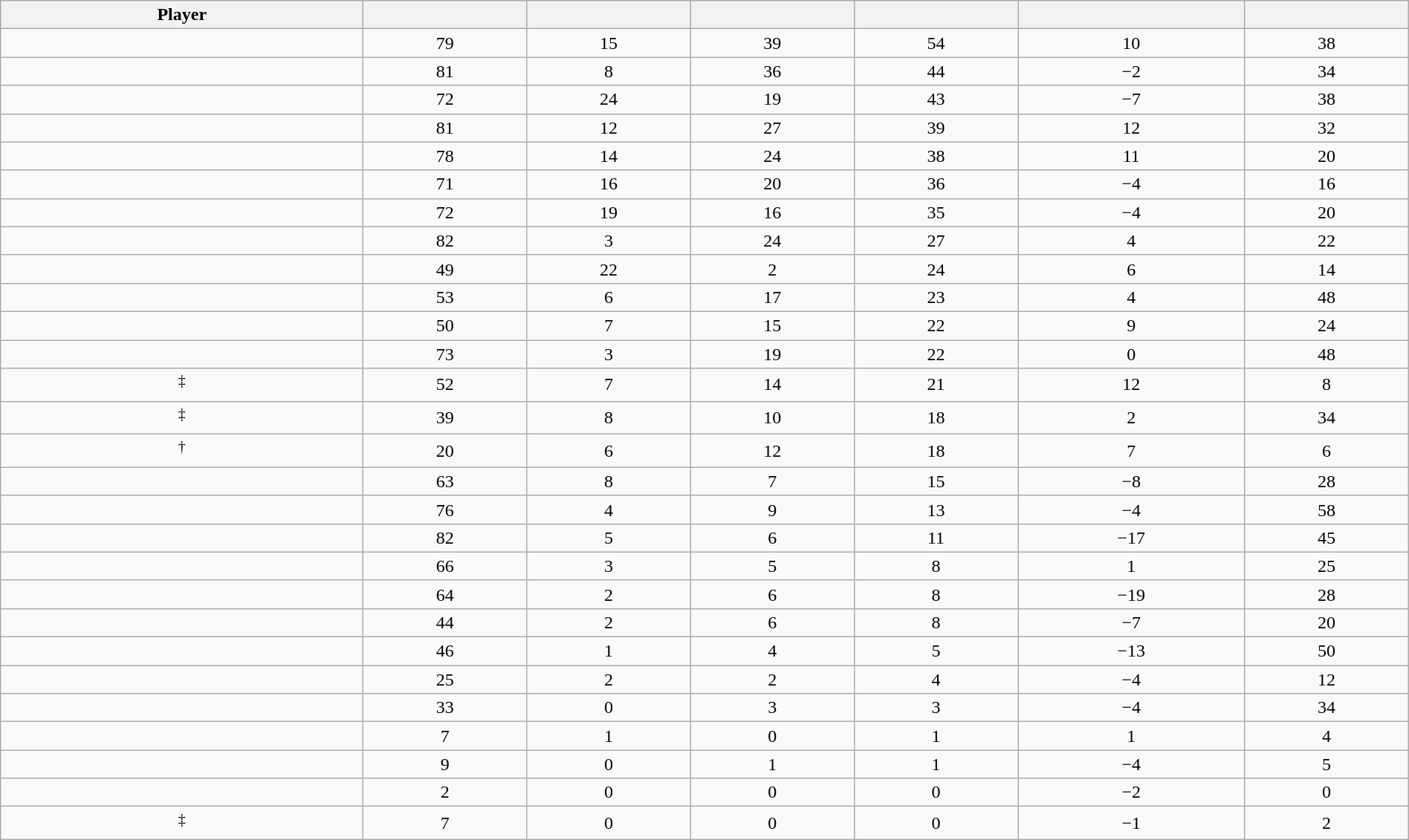<table class="wikitable sortable" style="width:100%; text-align:center;">
<tr>
<th>Player</th>
<th></th>
<th></th>
<th></th>
<th></th>
<th data-sort-type="number"></th>
<th></th>
</tr>
<tr>
<td></td>
<td>79</td>
<td>15</td>
<td>39</td>
<td>54</td>
<td>10</td>
<td>38</td>
</tr>
<tr>
<td></td>
<td>81</td>
<td>8</td>
<td>36</td>
<td>44</td>
<td>−2</td>
<td>34</td>
</tr>
<tr>
<td></td>
<td>72</td>
<td>24</td>
<td>19</td>
<td>43</td>
<td>−7</td>
<td>38</td>
</tr>
<tr>
<td></td>
<td>81</td>
<td>12</td>
<td>27</td>
<td>39</td>
<td>12</td>
<td>32</td>
</tr>
<tr>
<td></td>
<td>78</td>
<td>14</td>
<td>24</td>
<td>38</td>
<td>11</td>
<td>20</td>
</tr>
<tr>
<td></td>
<td>71</td>
<td>16</td>
<td>20</td>
<td>36</td>
<td>−4</td>
<td>16</td>
</tr>
<tr>
<td></td>
<td>72</td>
<td>19</td>
<td>16</td>
<td>35</td>
<td>−4</td>
<td>20</td>
</tr>
<tr>
<td></td>
<td>82</td>
<td>3</td>
<td>24</td>
<td>27</td>
<td>4</td>
<td>22</td>
</tr>
<tr>
<td></td>
<td>49</td>
<td>22</td>
<td>2</td>
<td>24</td>
<td>6</td>
<td>14</td>
</tr>
<tr>
<td></td>
<td>53</td>
<td>6</td>
<td>17</td>
<td>23</td>
<td>4</td>
<td>48</td>
</tr>
<tr>
<td></td>
<td>50</td>
<td>7</td>
<td>15</td>
<td>22</td>
<td>9</td>
<td>24</td>
</tr>
<tr>
<td></td>
<td>73</td>
<td>3</td>
<td>19</td>
<td>22</td>
<td>0</td>
<td>48</td>
</tr>
<tr>
<td><sup>‡</sup></td>
<td>52</td>
<td>7</td>
<td>14</td>
<td>21</td>
<td>12</td>
<td>8</td>
</tr>
<tr>
<td><sup>‡</sup></td>
<td>39</td>
<td>8</td>
<td>10</td>
<td>18</td>
<td>2</td>
<td>34</td>
</tr>
<tr>
<td><sup>†</sup></td>
<td>20</td>
<td>6</td>
<td>12</td>
<td>18</td>
<td>7</td>
<td>6</td>
</tr>
<tr>
<td></td>
<td>63</td>
<td>8</td>
<td>7</td>
<td>15</td>
<td>−8</td>
<td>28</td>
</tr>
<tr>
<td></td>
<td>76</td>
<td>4</td>
<td>9</td>
<td>13</td>
<td>−4</td>
<td>58</td>
</tr>
<tr>
<td></td>
<td>82</td>
<td>5</td>
<td>6</td>
<td>11</td>
<td>−17</td>
<td>45</td>
</tr>
<tr>
<td></td>
<td>66</td>
<td>3</td>
<td>5</td>
<td>8</td>
<td>1</td>
<td>25</td>
</tr>
<tr>
<td></td>
<td>64</td>
<td>2</td>
<td>6</td>
<td>8</td>
<td>−19</td>
<td>28</td>
</tr>
<tr>
<td></td>
<td>44</td>
<td>2</td>
<td>6</td>
<td>8</td>
<td>−7</td>
<td>20</td>
</tr>
<tr>
<td></td>
<td>46</td>
<td>1</td>
<td>4</td>
<td>5</td>
<td>−13</td>
<td>50</td>
</tr>
<tr>
<td></td>
<td>25</td>
<td>2</td>
<td>2</td>
<td>4</td>
<td>−4</td>
<td>12</td>
</tr>
<tr>
<td></td>
<td>33</td>
<td>0</td>
<td>3</td>
<td>3</td>
<td>−4</td>
<td>34</td>
</tr>
<tr>
<td></td>
<td>7</td>
<td>1</td>
<td>0</td>
<td>1</td>
<td>1</td>
<td>4</td>
</tr>
<tr>
<td></td>
<td>9</td>
<td>0</td>
<td>1</td>
<td>1</td>
<td>−4</td>
<td>5</td>
</tr>
<tr>
<td></td>
<td>2</td>
<td>0</td>
<td>0</td>
<td>0</td>
<td>−2</td>
<td>0</td>
</tr>
<tr>
<td><sup>‡</sup></td>
<td>7</td>
<td>0</td>
<td>0</td>
<td>0</td>
<td>−1</td>
<td>2</td>
</tr>
</table>
